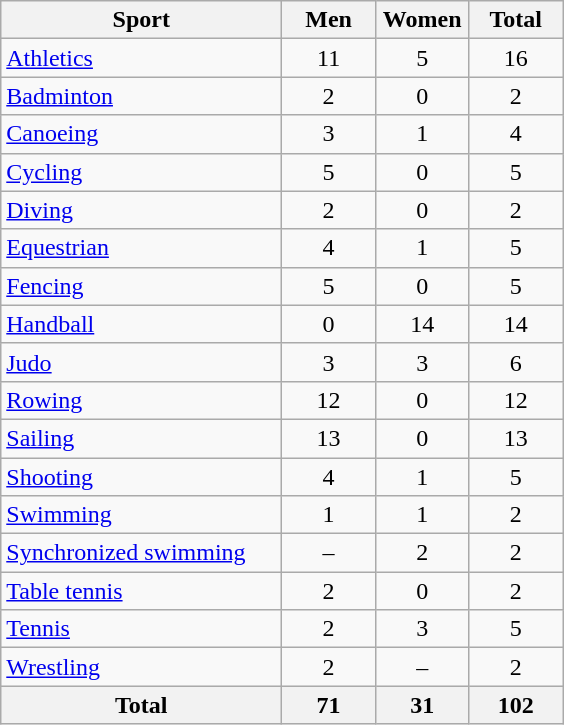<table class="wikitable sortable" style="text-align:center;">
<tr>
<th width=180>Sport</th>
<th width=55>Men</th>
<th width=55>Women</th>
<th width=55>Total</th>
</tr>
<tr>
<td align=left><a href='#'>Athletics</a></td>
<td>11</td>
<td>5</td>
<td>16</td>
</tr>
<tr>
<td align=left><a href='#'>Badminton</a></td>
<td>2</td>
<td>0</td>
<td>2</td>
</tr>
<tr>
<td align=left><a href='#'>Canoeing</a></td>
<td>3</td>
<td>1</td>
<td>4</td>
</tr>
<tr>
<td align=left><a href='#'>Cycling</a></td>
<td>5</td>
<td>0</td>
<td>5</td>
</tr>
<tr>
<td align=left><a href='#'>Diving</a></td>
<td>2</td>
<td>0</td>
<td>2</td>
</tr>
<tr>
<td align=left><a href='#'>Equestrian</a></td>
<td>4</td>
<td>1</td>
<td>5</td>
</tr>
<tr>
<td align=left><a href='#'>Fencing</a></td>
<td>5</td>
<td>0</td>
<td>5</td>
</tr>
<tr>
<td align=left><a href='#'>Handball</a></td>
<td>0</td>
<td>14</td>
<td>14</td>
</tr>
<tr>
<td align=left><a href='#'>Judo</a></td>
<td>3</td>
<td>3</td>
<td>6</td>
</tr>
<tr>
<td align=left><a href='#'>Rowing</a></td>
<td>12</td>
<td>0</td>
<td>12</td>
</tr>
<tr>
<td align=left><a href='#'>Sailing</a></td>
<td>13</td>
<td>0</td>
<td>13</td>
</tr>
<tr>
<td align=left><a href='#'>Shooting</a></td>
<td>4</td>
<td>1</td>
<td>5</td>
</tr>
<tr>
<td align=left><a href='#'>Swimming</a></td>
<td>1</td>
<td>1</td>
<td>2</td>
</tr>
<tr>
<td align=left><a href='#'>Synchronized swimming</a></td>
<td>–</td>
<td>2</td>
<td>2</td>
</tr>
<tr>
<td align=left><a href='#'>Table tennis</a></td>
<td>2</td>
<td>0</td>
<td>2</td>
</tr>
<tr>
<td align=left><a href='#'>Tennis</a></td>
<td>2</td>
<td>3</td>
<td>5</td>
</tr>
<tr>
<td align=left><a href='#'>Wrestling</a></td>
<td>2</td>
<td>–</td>
<td>2</td>
</tr>
<tr>
<th>Total</th>
<th>71</th>
<th>31</th>
<th>102</th>
</tr>
</table>
